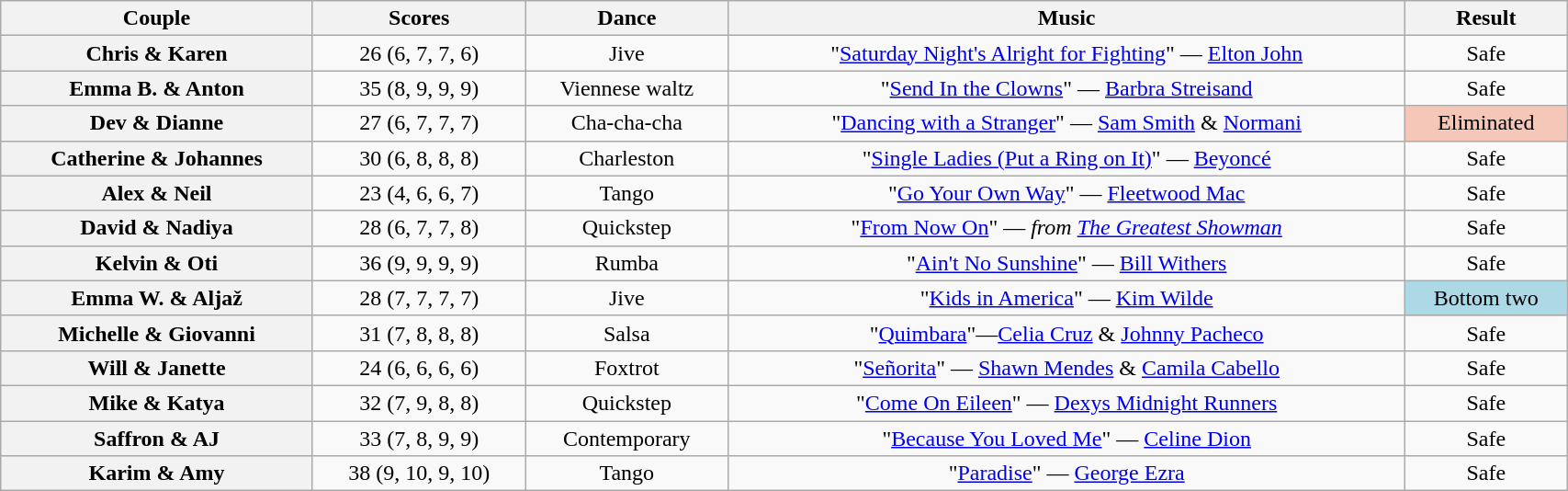<table class="wikitable sortable" style="text-align:center; width: 90%">
<tr>
<th scope="col">Couple</th>
<th scope="col">Scores</th>
<th scope="col" class="unsortable">Dance</th>
<th scope="col" class="unsortable">Music</th>
<th scope="col" class="unsortable">Result</th>
</tr>
<tr>
<th scope="row">Chris & Karen</th>
<td>26 (6, 7, 7, 6)</td>
<td>Jive</td>
<td>"<a href='#'>Saturday Night's Alright for Fighting</a>" — <a href='#'>Elton John</a></td>
<td>Safe</td>
</tr>
<tr>
<th scope="row">Emma B. & Anton</th>
<td>35 (8, 9, 9, 9)</td>
<td>Viennese waltz</td>
<td>"<a href='#'>Send In the Clowns</a>" — <a href='#'>Barbra Streisand</a></td>
<td>Safe</td>
</tr>
<tr>
<th scope="row">Dev & Dianne</th>
<td>27 (6, 7, 7, 7)</td>
<td>Cha-cha-cha</td>
<td>"<a href='#'>Dancing with a Stranger</a>" — <a href='#'>Sam Smith</a> & <a href='#'>Normani</a></td>
<td bgcolor="f4c7b8">Eliminated</td>
</tr>
<tr>
<th scope="row">Catherine & Johannes</th>
<td>30 (6, 8, 8, 8)</td>
<td>Charleston</td>
<td>"<a href='#'>Single Ladies (Put a Ring on It)</a>" — <a href='#'>Beyoncé</a></td>
<td>Safe</td>
</tr>
<tr>
<th scope="row">Alex & Neil</th>
<td>23 (4, 6, 6, 7)</td>
<td>Tango</td>
<td>"<a href='#'>Go Your Own Way</a>" — <a href='#'>Fleetwood Mac</a></td>
<td>Safe</td>
</tr>
<tr>
<th scope="row">David & Nadiya</th>
<td>28 (6, 7, 7, 8)</td>
<td>Quickstep</td>
<td>"<a href='#'>From Now On</a>" — <em>from <a href='#'>The Greatest Showman</a></em></td>
<td>Safe</td>
</tr>
<tr>
<th scope="row">Kelvin & Oti</th>
<td>36 (9, 9, 9, 9)</td>
<td>Rumba</td>
<td>"<a href='#'>Ain't No Sunshine</a>" — <a href='#'>Bill Withers</a></td>
<td>Safe</td>
</tr>
<tr>
<th scope="row">Emma W. & Aljaž</th>
<td>28 (7, 7, 7, 7)</td>
<td>Jive</td>
<td>"<a href='#'>Kids in America</a>" — <a href='#'>Kim Wilde</a></td>
<td bgcolor="lightblue">Bottom two</td>
</tr>
<tr>
<th scope="row">Michelle & Giovanni</th>
<td>31 (7, 8, 8, 8)</td>
<td>Salsa</td>
<td>"<a href='#'>Quimbara</a>"—<a href='#'>Celia Cruz</a> & <a href='#'>Johnny Pacheco</a></td>
<td>Safe</td>
</tr>
<tr>
<th scope="row">Will & Janette</th>
<td>24 (6, 6, 6, 6)</td>
<td>Foxtrot</td>
<td>"<a href='#'>Señorita</a>" — <a href='#'>Shawn Mendes</a> & <a href='#'>Camila Cabello</a></td>
<td>Safe</td>
</tr>
<tr>
<th scope="row">Mike & Katya</th>
<td>32 (7, 9, 8, 8)</td>
<td>Quickstep</td>
<td>"<a href='#'>Come On Eileen</a>" — <a href='#'>Dexys Midnight Runners</a></td>
<td>Safe</td>
</tr>
<tr>
<th scope="row">Saffron & AJ</th>
<td>33 (7, 8, 9, 9)</td>
<td>Contemporary</td>
<td>"<a href='#'>Because You Loved Me</a>" — <a href='#'>Celine Dion</a></td>
<td>Safe</td>
</tr>
<tr>
<th scope="row">Karim & Amy</th>
<td>38 (9, 10, 9, 10)</td>
<td>Tango</td>
<td>"<a href='#'>Paradise</a>" — <a href='#'>George Ezra</a></td>
<td>Safe</td>
</tr>
</table>
